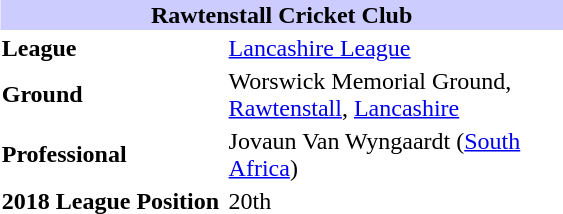<table width=30% border=0 style="float:right;">
<tr>
<th colspan=2 style="background:#ccf"><span><strong>Rawtenstall Cricket Club</strong></span></th>
</tr>
<tr>
<td width=40%><strong>League</strong></td>
<td><a href='#'>Lancashire League</a></td>
</tr>
<tr>
<td><strong>Ground</strong></td>
<td>Worswick Memorial Ground, <a href='#'>Rawtenstall</a>, <a href='#'>Lancashire</a></td>
</tr>
<tr>
<td><strong>Professional</strong></td>
<td>Jovaun Van Wyngaardt (<a href='#'>South Africa</a>)</td>
</tr>
<tr>
<td><strong>2018 League Position</strong></td>
<td>20th</td>
</tr>
</table>
